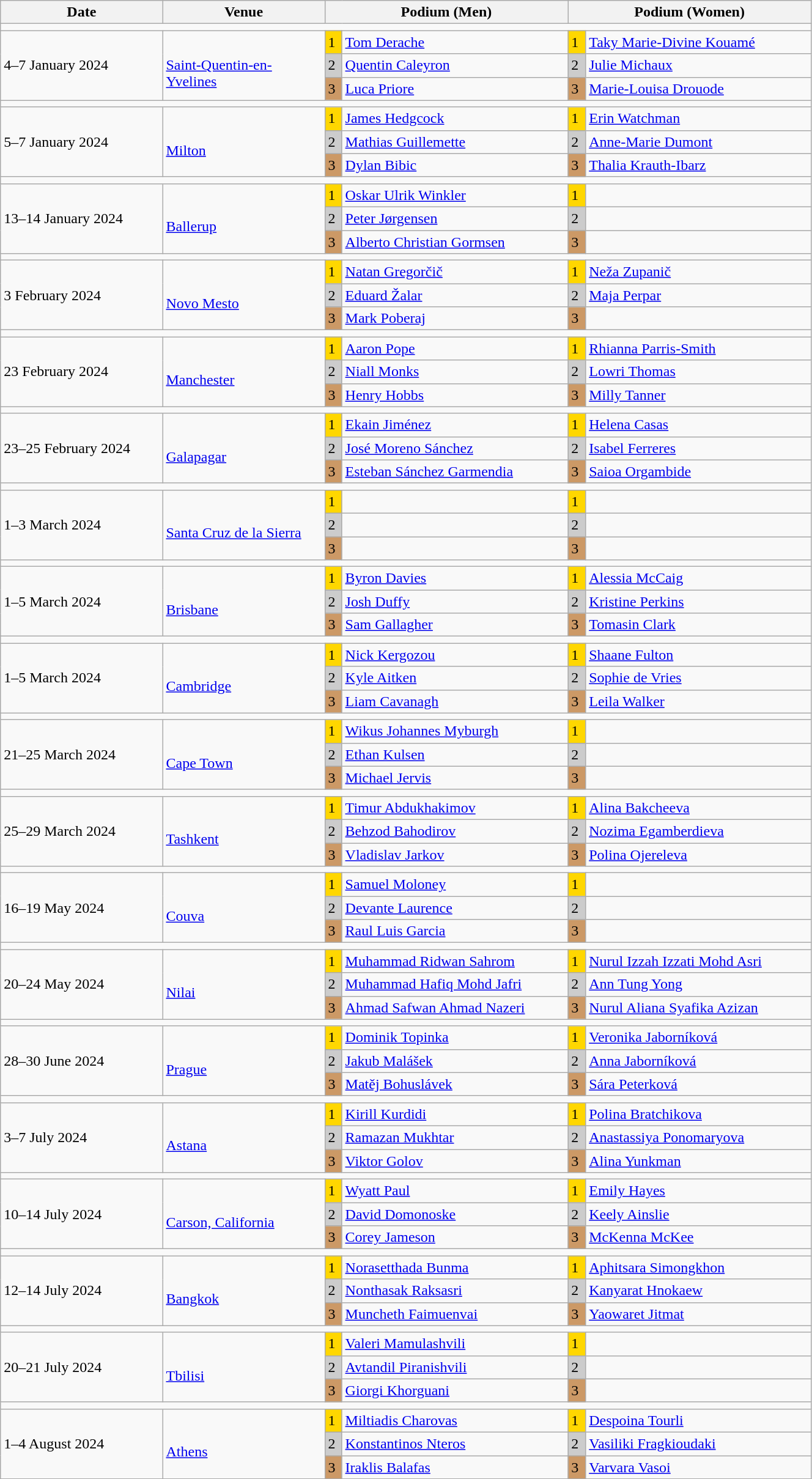<table class="wikitable" width=70%>
<tr>
<th>Date</th>
<th width=20%>Venue</th>
<th colspan=2 width=30%>Podium (Men)</th>
<th colspan=2 width=30%>Podium (Women)</th>
</tr>
<tr>
<td colspan=6></td>
</tr>
<tr>
<td rowspan=3>4–7 January 2024</td>
<td rowspan=3><br><a href='#'>Saint-Quentin-en-Yvelines</a></td>
<td bgcolor=FFD700>1</td>
<td><a href='#'>Tom Derache</a></td>
<td bgcolor=FFD700>1</td>
<td><a href='#'>Taky Marie-Divine Kouamé</a></td>
</tr>
<tr>
<td bgcolor=CCCCCC>2</td>
<td><a href='#'>Quentin Caleyron</a></td>
<td bgcolor=CCCCCC>2</td>
<td><a href='#'>Julie Michaux</a></td>
</tr>
<tr>
<td bgcolor=CC9966>3</td>
<td><a href='#'>Luca Priore</a></td>
<td bgcolor=CC9966>3</td>
<td><a href='#'>Marie-Louisa Drouode</a></td>
</tr>
<tr>
<td colspan=6></td>
</tr>
<tr>
<td rowspan=3>5–7 January 2024</td>
<td rowspan=3><br><a href='#'>Milton</a></td>
<td bgcolor=FFD700>1</td>
<td><a href='#'>James Hedgcock</a></td>
<td bgcolor=FFD700>1</td>
<td><a href='#'>Erin Watchman</a></td>
</tr>
<tr>
<td bgcolor=CCCCCC>2</td>
<td><a href='#'>Mathias Guillemette</a></td>
<td bgcolor=CCCCCC>2</td>
<td><a href='#'>Anne-Marie Dumont</a></td>
</tr>
<tr>
<td bgcolor=CC9966>3</td>
<td><a href='#'>Dylan Bibic</a></td>
<td bgcolor=CC9966>3</td>
<td><a href='#'>Thalia Krauth-Ibarz</a></td>
</tr>
<tr>
<td colspan=6></td>
</tr>
<tr>
<td rowspan=3>13–14 January 2024</td>
<td rowspan=3><br><a href='#'>Ballerup</a></td>
<td bgcolor=FFD700>1</td>
<td><a href='#'>Oskar Ulrik Winkler</a></td>
<td bgcolor=FFD700>1</td>
<td></td>
</tr>
<tr>
<td bgcolor=CCCCCC>2</td>
<td><a href='#'>Peter Jørgensen</a></td>
<td bgcolor=CCCCCC>2</td>
<td></td>
</tr>
<tr>
<td bgcolor=CC9966>3</td>
<td><a href='#'>Alberto Christian Gormsen</a></td>
<td bgcolor=CC9966>3</td>
<td></td>
</tr>
<tr>
<td colspan=6></td>
</tr>
<tr>
<td rowspan=3>3 February 2024</td>
<td rowspan=3><br><a href='#'>Novo Mesto</a></td>
<td bgcolor=FFD700>1</td>
<td><a href='#'>Natan Gregorčič</a></td>
<td bgcolor=FFD700>1</td>
<td><a href='#'>Neža Zupanič</a></td>
</tr>
<tr>
<td bgcolor=CCCCCC>2</td>
<td><a href='#'>Eduard Žalar</a></td>
<td bgcolor=CCCCCC>2</td>
<td><a href='#'>Maja Perpar</a></td>
</tr>
<tr>
<td bgcolor=CC9966>3</td>
<td><a href='#'>Mark Poberaj</a></td>
<td bgcolor=CC9966>3</td>
<td></td>
</tr>
<tr>
<td colspan=6></td>
</tr>
<tr>
<td rowspan=3>23 February 2024</td>
<td rowspan=3><br><a href='#'>Manchester</a></td>
<td bgcolor=FFD700>1</td>
<td><a href='#'>Aaron Pope</a></td>
<td bgcolor=FFD700>1</td>
<td><a href='#'>Rhianna Parris-Smith</a></td>
</tr>
<tr>
<td bgcolor=CCCCCC>2</td>
<td><a href='#'>Niall Monks</a></td>
<td bgcolor=CCCCCC>2</td>
<td><a href='#'>Lowri Thomas</a></td>
</tr>
<tr>
<td bgcolor=CC9966>3</td>
<td><a href='#'>Henry Hobbs</a></td>
<td bgcolor=CC9966>3</td>
<td><a href='#'>Milly Tanner</a></td>
</tr>
<tr>
<td colspan=6></td>
</tr>
<tr>
<td rowspan=3>23–25 February 2024</td>
<td rowspan=3><br><a href='#'>Galapagar</a></td>
<td bgcolor=FFD700>1</td>
<td><a href='#'>Ekain Jiménez</a></td>
<td bgcolor=FFD700>1</td>
<td><a href='#'>Helena Casas</a></td>
</tr>
<tr>
<td bgcolor=CCCCCC>2</td>
<td><a href='#'>José Moreno Sánchez</a></td>
<td bgcolor=CCCCCC>2</td>
<td><a href='#'>Isabel Ferreres</a></td>
</tr>
<tr>
<td bgcolor=CC9966>3</td>
<td><a href='#'>Esteban Sánchez Garmendia</a></td>
<td bgcolor=CC9966>3</td>
<td><a href='#'>Saioa Orgambide</a></td>
</tr>
<tr>
<td colspan=6></td>
</tr>
<tr>
<td rowspan=3>1–3 March 2024</td>
<td rowspan=3><br><a href='#'>Santa Cruz de la Sierra</a></td>
<td bgcolor=FFD700>1</td>
<td></td>
<td bgcolor=FFD700>1</td>
<td></td>
</tr>
<tr>
<td bgcolor=CCCCCC>2</td>
<td></td>
<td bgcolor=CCCCCC>2</td>
<td></td>
</tr>
<tr>
<td bgcolor=CC9966>3</td>
<td></td>
<td bgcolor=CC9966>3</td>
<td></td>
</tr>
<tr>
<td colspan=6></td>
</tr>
<tr>
<td rowspan=3>1–5 March 2024</td>
<td rowspan=3><br><a href='#'>Brisbane</a></td>
<td bgcolor=FFD700>1</td>
<td><a href='#'>Byron Davies</a></td>
<td bgcolor=FFD700>1</td>
<td><a href='#'>Alessia McCaig</a></td>
</tr>
<tr>
<td bgcolor=CCCCCC>2</td>
<td><a href='#'>Josh Duffy</a></td>
<td bgcolor=CCCCCC>2</td>
<td><a href='#'>Kristine Perkins</a></td>
</tr>
<tr>
<td bgcolor=CC9966>3</td>
<td><a href='#'>Sam Gallagher</a></td>
<td bgcolor=CC9966>3</td>
<td><a href='#'>Tomasin Clark</a></td>
</tr>
<tr>
<td colspan=6></td>
</tr>
<tr>
<td rowspan=3>1–5 March 2024</td>
<td rowspan=3><br><a href='#'>Cambridge</a></td>
<td bgcolor=FFD700>1</td>
<td><a href='#'>Nick Kergozou</a></td>
<td bgcolor=FFD700>1</td>
<td><a href='#'>Shaane Fulton</a></td>
</tr>
<tr>
<td bgcolor=CCCCCC>2</td>
<td><a href='#'>Kyle Aitken</a></td>
<td bgcolor=CCCCCC>2</td>
<td><a href='#'>Sophie de Vries</a></td>
</tr>
<tr>
<td bgcolor=CC9966>3</td>
<td><a href='#'>Liam Cavanagh</a></td>
<td bgcolor=CC9966>3</td>
<td><a href='#'>Leila Walker</a></td>
</tr>
<tr>
<td colspan=6></td>
</tr>
<tr>
<td rowspan=3>21–25 March 2024</td>
<td rowspan=3><br><a href='#'>Cape Town</a></td>
<td bgcolor=FFD700>1</td>
<td><a href='#'>Wikus Johannes Myburgh</a></td>
<td bgcolor=FFD700>1</td>
<td></td>
</tr>
<tr>
<td bgcolor=CCCCCC>2</td>
<td><a href='#'>Ethan Kulsen</a></td>
<td bgcolor=CCCCCC>2</td>
<td></td>
</tr>
<tr>
<td bgcolor=CC9966>3</td>
<td><a href='#'>Michael Jervis</a></td>
<td bgcolor=CC9966>3</td>
<td></td>
</tr>
<tr>
<td colspan=6></td>
</tr>
<tr>
<td rowspan=3>25–29 March 2024</td>
<td rowspan=3><br><a href='#'>Tashkent</a></td>
<td bgcolor=FFD700>1</td>
<td><a href='#'>Timur Abdukhakimov</a></td>
<td bgcolor=FFD700>1</td>
<td><a href='#'>Alina Bakcheeva</a></td>
</tr>
<tr>
<td bgcolor=CCCCCC>2</td>
<td><a href='#'>Behzod Bahodirov</a></td>
<td bgcolor=CCCCCC>2</td>
<td><a href='#'>Nozima Egamberdieva</a></td>
</tr>
<tr>
<td bgcolor=CC9966>3</td>
<td><a href='#'>Vladislav Jarkov</a></td>
<td bgcolor=CC9966>3</td>
<td><a href='#'>Polina Ojereleva</a></td>
</tr>
<tr>
<td colspan=6></td>
</tr>
<tr>
<td rowspan=3>16–19 May 2024</td>
<td rowspan=3><br><a href='#'>Couva</a></td>
<td bgcolor=FFD700>1</td>
<td><a href='#'>Samuel Moloney</a></td>
<td bgcolor=FFD700>1</td>
<td></td>
</tr>
<tr>
<td bgcolor=CCCCCC>2</td>
<td><a href='#'>Devante Laurence</a></td>
<td bgcolor=CCCCCC>2</td>
<td></td>
</tr>
<tr>
<td bgcolor=CC9966>3</td>
<td><a href='#'>Raul Luis Garcia</a></td>
<td bgcolor=CC9966>3</td>
<td></td>
</tr>
<tr>
<td colspan=6></td>
</tr>
<tr>
<td rowspan=3>20–24 May 2024</td>
<td rowspan=3><br><a href='#'>Nilai</a></td>
<td bgcolor=FFD700>1</td>
<td><a href='#'>Muhammad Ridwan Sahrom</a></td>
<td bgcolor=FFD700>1</td>
<td><a href='#'>Nurul Izzah Izzati Mohd Asri</a></td>
</tr>
<tr>
<td bgcolor=CCCCCC>2</td>
<td><a href='#'>Muhammad Hafiq Mohd Jafri</a></td>
<td bgcolor=CCCCCC>2</td>
<td><a href='#'>Ann Tung Yong</a></td>
</tr>
<tr>
<td bgcolor=CC9966>3</td>
<td><a href='#'>Ahmad Safwan Ahmad Nazeri</a></td>
<td bgcolor=CC9966>3</td>
<td><a href='#'>Nurul Aliana Syafika Azizan</a></td>
</tr>
<tr>
<td colspan=6></td>
</tr>
<tr>
<td rowspan=3>28–30 June 2024</td>
<td rowspan=3><br><a href='#'>Prague</a></td>
<td bgcolor=FFD700>1</td>
<td><a href='#'>Dominik Topinka</a></td>
<td bgcolor=FFD700>1</td>
<td><a href='#'>Veronika Jaborníková</a></td>
</tr>
<tr>
<td bgcolor=CCCCCC>2</td>
<td><a href='#'>Jakub Malášek</a></td>
<td bgcolor=CCCCCC>2</td>
<td><a href='#'>Anna Jaborníková</a></td>
</tr>
<tr>
<td bgcolor=CC9966>3</td>
<td><a href='#'>Matěj Bohuslávek</a></td>
<td bgcolor=CC9966>3</td>
<td><a href='#'>Sára Peterková</a></td>
</tr>
<tr>
<td colspan=6></td>
</tr>
<tr>
<td rowspan=3>3–7 July 2024</td>
<td rowspan=3><br><a href='#'>Astana</a></td>
<td bgcolor=FFD700>1</td>
<td><a href='#'>Kirill Kurdidi</a></td>
<td bgcolor=FFD700>1</td>
<td><a href='#'>Polina Bratchikova</a></td>
</tr>
<tr>
<td bgcolor=CCCCCC>2</td>
<td><a href='#'>Ramazan Mukhtar</a></td>
<td bgcolor=CCCCCC>2</td>
<td><a href='#'>Anastassiya Ponomaryova</a></td>
</tr>
<tr>
<td bgcolor=CC9966>3</td>
<td><a href='#'>Viktor Golov</a></td>
<td bgcolor=CC9966>3</td>
<td><a href='#'>Alina Yunkman</a></td>
</tr>
<tr>
<td colspan=6></td>
</tr>
<tr>
<td rowspan=3>10–14 July 2024</td>
<td rowspan=3><br><a href='#'>Carson, California</a></td>
<td bgcolor=FFD700>1</td>
<td><a href='#'>Wyatt Paul</a></td>
<td bgcolor=FFD700>1</td>
<td><a href='#'>Emily Hayes</a></td>
</tr>
<tr>
<td bgcolor=CCCCCC>2</td>
<td><a href='#'>David Domonoske</a></td>
<td bgcolor=CCCCCC>2</td>
<td><a href='#'>Keely Ainslie</a></td>
</tr>
<tr>
<td bgcolor=CC9966>3</td>
<td><a href='#'>Corey Jameson</a></td>
<td bgcolor=CC9966>3</td>
<td><a href='#'>McKenna McKee</a></td>
</tr>
<tr>
<td colspan=6></td>
</tr>
<tr>
<td rowspan=3>12–14 July 2024</td>
<td rowspan=3><br><a href='#'>Bangkok</a></td>
<td bgcolor=FFD700>1</td>
<td><a href='#'>Norasetthada Bunma</a></td>
<td bgcolor=FFD700>1</td>
<td><a href='#'>Aphitsara Simongkhon</a></td>
</tr>
<tr>
<td bgcolor=CCCCCC>2</td>
<td><a href='#'>Nonthasak Raksasri</a></td>
<td bgcolor=CCCCCC>2</td>
<td><a href='#'>Kanyarat Hnokaew</a></td>
</tr>
<tr>
<td bgcolor=CC9966>3</td>
<td><a href='#'>Muncheth Faimuenvai</a></td>
<td bgcolor=CC9966>3</td>
<td><a href='#'>Yaowaret Jitmat</a></td>
</tr>
<tr>
<td colspan=6></td>
</tr>
<tr>
<td rowspan=3>20–21 July 2024</td>
<td rowspan=3><br><a href='#'>Tbilisi</a></td>
<td bgcolor=FFD700>1</td>
<td><a href='#'>Valeri Mamulashvili</a></td>
<td bgcolor=FFD700>1</td>
<td></td>
</tr>
<tr>
<td bgcolor=CCCCCC>2</td>
<td><a href='#'>Avtandil Piranishvili</a></td>
<td bgcolor=CCCCCC>2</td>
<td></td>
</tr>
<tr>
<td bgcolor=CC9966>3</td>
<td><a href='#'>Giorgi Khorguani</a></td>
<td bgcolor=CC9966>3</td>
<td></td>
</tr>
<tr>
<td colspan=6></td>
</tr>
<tr>
<td rowspan=3>1–4 August 2024</td>
<td rowspan=3><br><a href='#'>Athens</a></td>
<td bgcolor=FFD700>1</td>
<td><a href='#'>Miltiadis Charovas</a></td>
<td bgcolor=FFD700>1</td>
<td><a href='#'>Despoina Tourli</a></td>
</tr>
<tr>
<td bgcolor=CCCCCC>2</td>
<td><a href='#'>Konstantinos Nteros</a></td>
<td bgcolor=CCCCCC>2</td>
<td><a href='#'>Vasiliki Fragkioudaki</a></td>
</tr>
<tr>
<td bgcolor=CC9966>3</td>
<td><a href='#'>Iraklis Balafas</a></td>
<td bgcolor=CC9966>3</td>
<td><a href='#'>Varvara Vasoi</a></td>
</tr>
<tr>
</tr>
</table>
